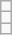<table class="wikitable" style="text-align:center;">
<tr>
<td></td>
</tr>
<tr>
<td></td>
</tr>
<tr>
<td></td>
</tr>
</table>
